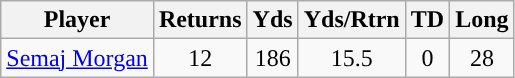<table class="wikitable sortable sortable" style="text-align: center">
<tr align=center>
<th>Player</th>
<th>Returns</th>
<th>Yds</th>
<th>Yds/Rtrn</th>
<th>TD</th>
<th>Long</th>
</tr>
<tr>
<td><a href='#'>Semaj Morgan</a></td>
<td>12</td>
<td>186</td>
<td>15.5</td>
<td>0</td>
<td>28</td>
</tr>
</table>
